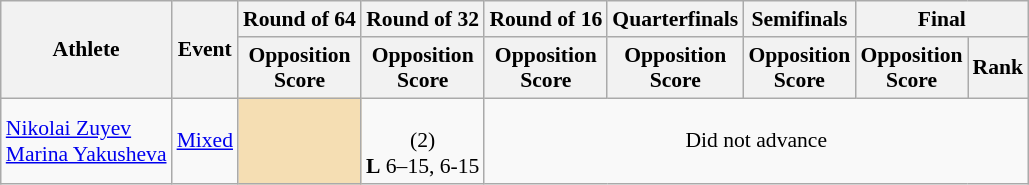<table class=wikitable style="font-size:90%">
<tr>
<th rowspan="2">Athlete</th>
<th rowspan="2">Event</th>
<th>Round of 64</th>
<th>Round of 32</th>
<th>Round of 16</th>
<th>Quarterfinals</th>
<th>Semifinals</th>
<th colspan="2">Final</th>
</tr>
<tr>
<th>Opposition<br>Score</th>
<th>Opposition<br>Score</th>
<th>Opposition<br>Score</th>
<th>Opposition<br>Score</th>
<th>Opposition<br>Score</th>
<th>Opposition<br>Score</th>
<th>Rank</th>
</tr>
<tr>
<td><a href='#'>Nikolai Zuyev</a><br><a href='#'>Marina Yakusheva</a></td>
<td><a href='#'>Mixed</a></td>
<td colspan = "1" bgcolor="wheat"></td>
<td align="center"><br> (2)<br><strong>L</strong> 6–15, 6-15</td>
<td colspan = "5" align="center">Did not advance</td>
</tr>
</table>
